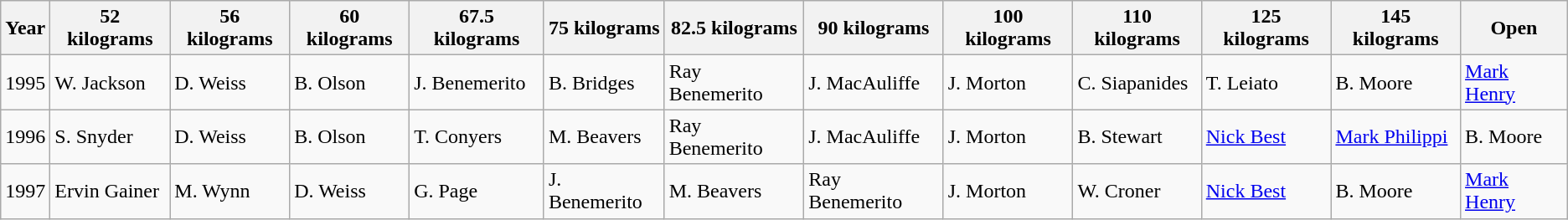<table class="sortable wikitable">
<tr>
<th>Year</th>
<th>52 kilograms</th>
<th>56 kilograms</th>
<th>60 kilograms</th>
<th>67.5 kilograms</th>
<th>75 kilograms</th>
<th>82.5 kilograms</th>
<th>90 kilograms</th>
<th>100 kilograms</th>
<th>110 kilograms</th>
<th>125 kilograms</th>
<th>145 kilograms</th>
<th>Open</th>
</tr>
<tr>
<td>1995</td>
<td>W. Jackson</td>
<td>D. Weiss</td>
<td>B. Olson</td>
<td>J. Benemerito</td>
<td>B. Bridges</td>
<td>Ray Benemerito</td>
<td>J. MacAuliffe</td>
<td>J. Morton</td>
<td>C. Siapanides</td>
<td>T. Leiato</td>
<td>B. Moore</td>
<td><a href='#'>Mark Henry</a></td>
</tr>
<tr>
<td>1996</td>
<td>S. Snyder</td>
<td>D. Weiss</td>
<td>B. Olson</td>
<td>T. Conyers</td>
<td>M. Beavers</td>
<td>Ray Benemerito</td>
<td>J. MacAuliffe</td>
<td>J. Morton</td>
<td>B. Stewart</td>
<td><a href='#'>Nick Best</a></td>
<td><a href='#'>Mark Philippi</a></td>
<td>B. Moore</td>
</tr>
<tr>
<td>1997</td>
<td>Ervin Gainer</td>
<td>M. Wynn</td>
<td>D. Weiss</td>
<td>G. Page</td>
<td>J. Benemerito</td>
<td>M. Beavers</td>
<td>Ray Benemerito</td>
<td>J. Morton</td>
<td>W. Croner</td>
<td><a href='#'>Nick Best</a></td>
<td>B. Moore</td>
<td><a href='#'>Mark Henry</a></td>
</tr>
</table>
